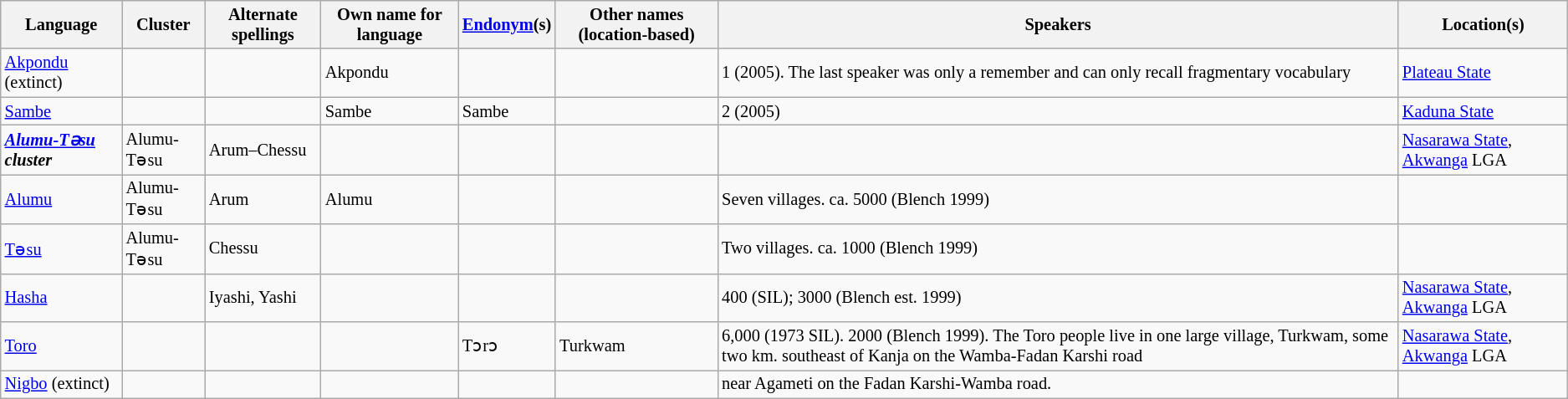<table class="wikitable sortable" | style="font-size: 85%;" |>
<tr>
<th>Language</th>
<th>Cluster</th>
<th>Alternate spellings</th>
<th>Own name for language</th>
<th><a href='#'>Endonym</a>(s)</th>
<th>Other names (location-based)</th>
<th>Speakers</th>
<th>Location(s)</th>
</tr>
<tr>
<td><a href='#'>Akpondu</a> (extinct)</td>
<td></td>
<td></td>
<td>Akpondu</td>
<td></td>
<td></td>
<td>1 (2005). The last speaker was only a remember and can only recall fragmentary vocabulary</td>
<td><a href='#'>Plateau State</a></td>
</tr>
<tr>
<td><a href='#'>Sambe</a></td>
<td></td>
<td></td>
<td>Sambe</td>
<td>Sambe</td>
<td></td>
<td>2 (2005)</td>
<td><a href='#'>Kaduna State</a></td>
</tr>
<tr>
<td><strong><em><a href='#'>Alumu-Tәsu</a> cluster</em></strong></td>
<td>Alumu-Tәsu</td>
<td>Arum–Chessu</td>
<td></td>
<td></td>
<td></td>
<td></td>
<td><a href='#'>Nasarawa State</a>, <a href='#'>Akwanga</a> LGA</td>
</tr>
<tr>
<td><a href='#'>Alumu</a></td>
<td>Alumu-Tәsu</td>
<td>Arum</td>
<td>Alumu</td>
<td></td>
<td></td>
<td>Seven villages. ca. 5000 (Blench 1999)</td>
<td></td>
</tr>
<tr>
<td><a href='#'>Tәsu</a></td>
<td>Alumu-Tәsu</td>
<td>Chessu</td>
<td></td>
<td></td>
<td></td>
<td>Two villages. ca. 1000 (Blench 1999)</td>
<td></td>
</tr>
<tr>
<td><a href='#'>Hasha</a></td>
<td></td>
<td>Iyashi, Yashi</td>
<td></td>
<td></td>
<td></td>
<td>400 (SIL); 3000 (Blench est. 1999)</td>
<td><a href='#'>Nasarawa State</a>, <a href='#'>Akwanga</a> LGA</td>
</tr>
<tr>
<td><a href='#'>Toro</a></td>
<td></td>
<td></td>
<td></td>
<td>Tɔrɔ</td>
<td>Turkwam</td>
<td>6,000 (1973 SIL). 2000 (Blench 1999). The Toro people live in one large village, Turkwam, some two km. southeast of Kanja on the Wamba-Fadan Karshi road</td>
<td><a href='#'>Nasarawa State</a>, <a href='#'>Akwanga</a> LGA</td>
</tr>
<tr>
<td><a href='#'>Nigbo</a> (extinct)</td>
<td></td>
<td></td>
<td></td>
<td></td>
<td></td>
<td>near Agameti on the Fadan Karshi-Wamba road.</td>
<td></td>
</tr>
</table>
